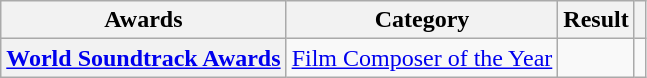<table class="wikitable plainrowheaders sortable">
<tr>
<th scope="col">Awards</th>
<th scope="col">Category</th>
<th scope="col">Result</th>
<th scope="col" class="unsortable"></th>
</tr>
<tr>
<th scope="row"><a href='#'>World Soundtrack Awards</a></th>
<td><a href='#'>Film Composer of the Year</a></td>
<td></td>
<td align="center"></td>
</tr>
</table>
